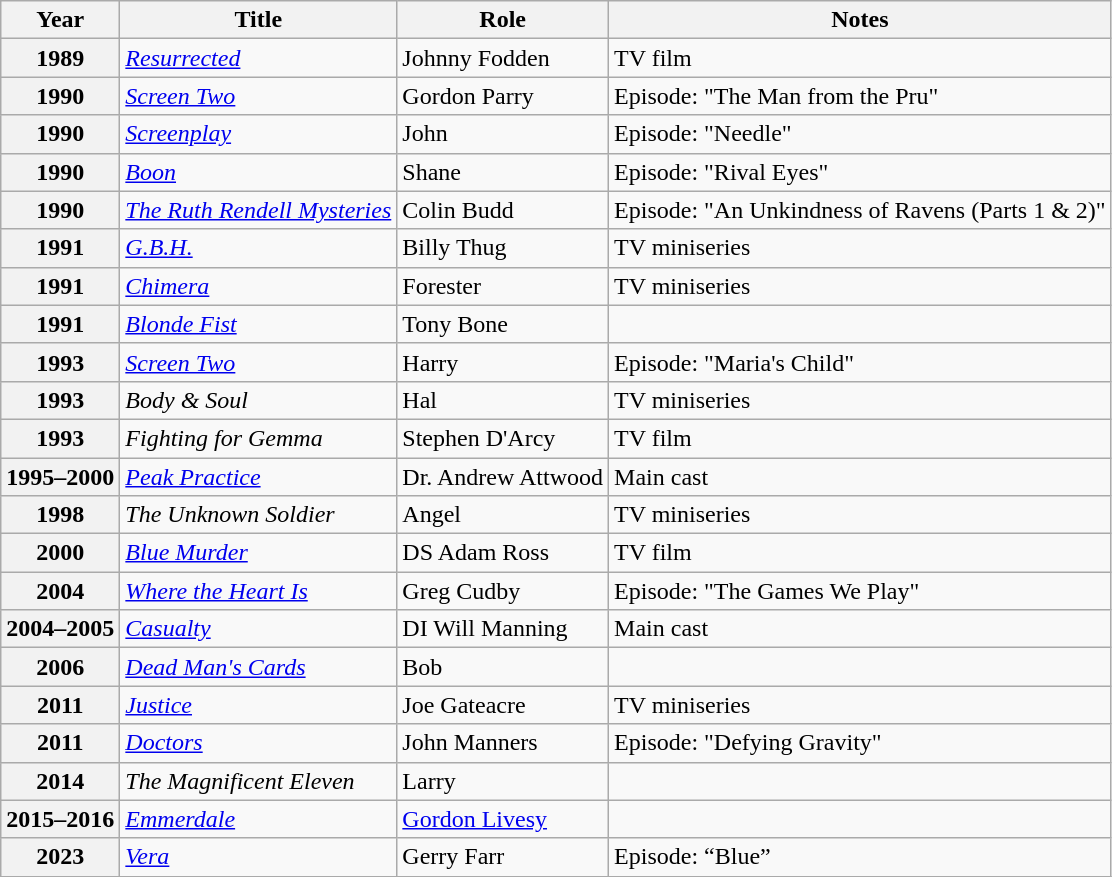<table class="wikitable sortable plainrowheaders">
<tr>
<th scope="col">Year</th>
<th scope="col">Title</th>
<th scope="col">Role</th>
<th scope="col" class="unsortable">Notes</th>
</tr>
<tr>
<th scope="row">1989</th>
<td><em><a href='#'>Resurrected</a></em></td>
<td>Johnny Fodden</td>
<td>TV film</td>
</tr>
<tr>
<th scope="row">1990</th>
<td><em><a href='#'>Screen Two</a></em></td>
<td>Gordon Parry</td>
<td>Episode: "The Man from the Pru"</td>
</tr>
<tr>
<th scope="row">1990</th>
<td><em><a href='#'>Screenplay</a></em></td>
<td>John</td>
<td>Episode: "Needle"</td>
</tr>
<tr>
<th scope="row">1990</th>
<td><em><a href='#'>Boon</a></em></td>
<td>Shane</td>
<td>Episode: "Rival Eyes"</td>
</tr>
<tr>
<th scope="row">1990</th>
<td><em><a href='#'>The Ruth Rendell Mysteries</a></em></td>
<td>Colin Budd</td>
<td>Episode: "An Unkindness of Ravens (Parts 1 & 2)"</td>
</tr>
<tr>
<th scope="row">1991</th>
<td><em><a href='#'>G.B.H.</a></em></td>
<td>Billy Thug</td>
<td>TV miniseries</td>
</tr>
<tr>
<th scope="row">1991</th>
<td><em><a href='#'>Chimera</a></em></td>
<td>Forester</td>
<td>TV miniseries</td>
</tr>
<tr>
<th scope="row">1991</th>
<td><em><a href='#'>Blonde Fist</a></em></td>
<td>Tony Bone</td>
<td></td>
</tr>
<tr>
<th scope="row">1993</th>
<td><em><a href='#'>Screen Two</a></em></td>
<td>Harry</td>
<td>Episode: "Maria's Child"</td>
</tr>
<tr>
<th scope="row">1993</th>
<td><em>Body & Soul</em></td>
<td>Hal</td>
<td>TV miniseries</td>
</tr>
<tr>
<th scope="row">1993</th>
<td><em>Fighting for Gemma</em></td>
<td>Stephen D'Arcy</td>
<td>TV film</td>
</tr>
<tr>
<th scope="row">1995–2000</th>
<td><em><a href='#'>Peak Practice</a></em></td>
<td>Dr. Andrew Attwood</td>
<td>Main cast</td>
</tr>
<tr>
<th scope="row">1998</th>
<td><em>The Unknown Soldier</em></td>
<td>Angel</td>
<td>TV miniseries</td>
</tr>
<tr>
<th scope="row">2000</th>
<td><em><a href='#'>Blue Murder</a></em></td>
<td>DS Adam Ross</td>
<td>TV film</td>
</tr>
<tr>
<th scope="row">2004</th>
<td><em><a href='#'>Where the Heart Is</a></em></td>
<td>Greg Cudby</td>
<td>Episode: "The Games We Play"</td>
</tr>
<tr>
<th scope="row">2004–2005</th>
<td><em><a href='#'>Casualty</a></em></td>
<td>DI Will Manning</td>
<td>Main cast</td>
</tr>
<tr>
<th scope="row">2006</th>
<td><em><a href='#'>Dead Man's Cards</a></em></td>
<td>Bob</td>
<td></td>
</tr>
<tr>
<th scope="row">2011</th>
<td><em><a href='#'>Justice</a></em></td>
<td>Joe Gateacre</td>
<td>TV miniseries</td>
</tr>
<tr>
<th scope="row">2011</th>
<td><em><a href='#'>Doctors</a></em></td>
<td>John Manners</td>
<td>Episode: "Defying Gravity"</td>
</tr>
<tr>
<th scope="row">2014</th>
<td><em>The Magnificent Eleven</em></td>
<td>Larry</td>
<td></td>
</tr>
<tr>
<th scope="row">2015–2016</th>
<td><em><a href='#'>Emmerdale</a></em></td>
<td><a href='#'>Gordon Livesy</a></td>
<td></td>
</tr>
<tr>
<th scope="row">2023</th>
<td><em><a href='#'>Vera</a></em></td>
<td>Gerry Farr</td>
<td>Episode: “Blue”</td>
</tr>
<tr>
</tr>
</table>
